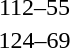<table style="text-align:center">
<tr>
<th width=200></th>
<th width=100></th>
<th width=200></th>
</tr>
<tr>
<td align=right><strong></strong></td>
<td align=center>112–55</td>
<td align=left></td>
</tr>
<tr>
<td align=right><strong></strong></td>
<td align=center>124–69</td>
<td align=left></td>
</tr>
</table>
